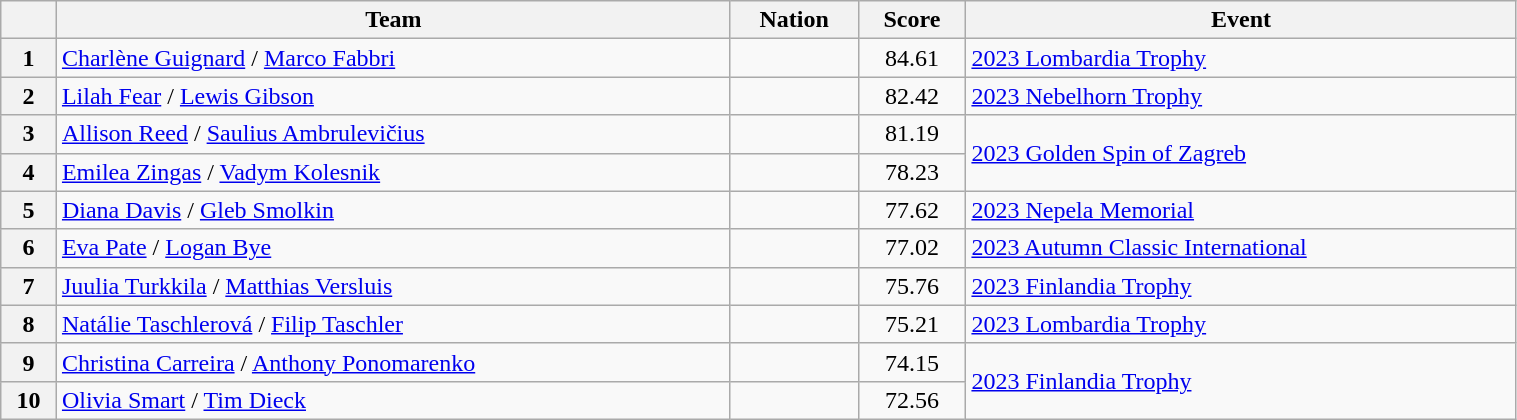<table class="wikitable sortable" style="text-align:left; width:80%">
<tr>
<th scope="col"></th>
<th scope="col">Team</th>
<th scope="col">Nation</th>
<th scope="col">Score</th>
<th scope="col">Event</th>
</tr>
<tr>
<th scope="row">1</th>
<td><a href='#'>Charlène Guignard</a> / <a href='#'>Marco Fabbri</a></td>
<td></td>
<td style="text-align:center;">84.61</td>
<td><a href='#'>2023 Lombardia Trophy</a></td>
</tr>
<tr>
<th scope="row">2</th>
<td><a href='#'>Lilah Fear</a> / <a href='#'>Lewis Gibson</a></td>
<td></td>
<td style="text-align:center;">82.42</td>
<td><a href='#'>2023 Nebelhorn Trophy</a></td>
</tr>
<tr>
<th scope="row">3</th>
<td><a href='#'>Allison Reed</a> / <a href='#'>Saulius Ambrulevičius</a></td>
<td></td>
<td style="text-align:center;">81.19</td>
<td rowspan="2"><a href='#'>2023 Golden Spin of Zagreb</a></td>
</tr>
<tr>
<th scope="row">4</th>
<td><a href='#'>Emilea Zingas</a> / <a href='#'>Vadym Kolesnik</a></td>
<td></td>
<td style="text-align:center;">78.23</td>
</tr>
<tr>
<th scope="row">5</th>
<td><a href='#'>Diana Davis</a> / <a href='#'>Gleb Smolkin</a></td>
<td></td>
<td style="text-align:center;">77.62</td>
<td><a href='#'>2023 Nepela Memorial</a></td>
</tr>
<tr>
<th scope="row">6</th>
<td><a href='#'>Eva Pate</a> / <a href='#'>Logan Bye</a></td>
<td></td>
<td style="text-align:center;">77.02</td>
<td><a href='#'>2023 Autumn Classic International</a></td>
</tr>
<tr>
<th scope="row">7</th>
<td><a href='#'>Juulia Turkkila</a> / <a href='#'>Matthias Versluis</a></td>
<td></td>
<td style="text-align:center;">75.76</td>
<td><a href='#'>2023 Finlandia Trophy</a></td>
</tr>
<tr>
<th scope="row">8</th>
<td><a href='#'>Natálie Taschlerová</a> / <a href='#'>Filip Taschler</a></td>
<td></td>
<td style="text-align:center;">75.21</td>
<td><a href='#'>2023 Lombardia Trophy</a></td>
</tr>
<tr>
<th scope="row">9</th>
<td><a href='#'>Christina Carreira</a> / <a href='#'>Anthony Ponomarenko</a></td>
<td></td>
<td style="text-align:center;">74.15</td>
<td rowspan="2"><a href='#'>2023 Finlandia Trophy</a></td>
</tr>
<tr>
<th scope="row">10</th>
<td><a href='#'>Olivia Smart</a> / <a href='#'>Tim Dieck</a></td>
<td></td>
<td style="text-align:center;">72.56</td>
</tr>
</table>
